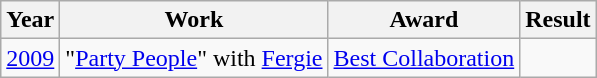<table class="wikitable">
<tr>
<th>Year</th>
<th>Work</th>
<th>Award</th>
<th>Result</th>
</tr>
<tr>
<td><a href='#'>2009</a></td>
<td>"<a href='#'>Party People</a>" with <a href='#'>Fergie</a></td>
<td><a href='#'>Best Collaboration</a></td>
<td></td>
</tr>
</table>
